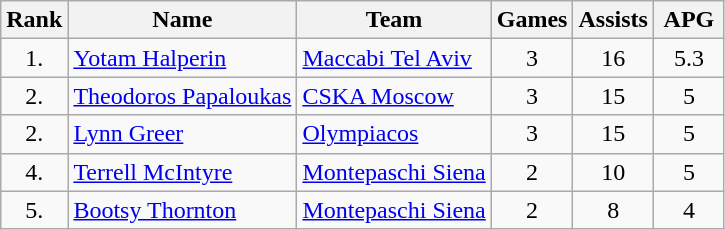<table class="wikitable" style="text-align: center;">
<tr>
<th>Rank</th>
<th>Name</th>
<th>Team</th>
<th>Games</th>
<th>Assists</th>
<th width=40>APG</th>
</tr>
<tr>
<td>1.</td>
<td align="left"> <a href='#'>Yotam Halperin</a></td>
<td align="left"> <a href='#'>Maccabi Tel Aviv</a></td>
<td>3</td>
<td>16</td>
<td>5.3</td>
</tr>
<tr>
<td>2.</td>
<td align="left"> <a href='#'>Theodoros Papaloukas</a></td>
<td align="left"> <a href='#'>CSKA Moscow</a></td>
<td>3</td>
<td>15</td>
<td>5</td>
</tr>
<tr>
<td>2.</td>
<td align="left"> <a href='#'>Lynn Greer</a></td>
<td align="left"> <a href='#'>Olympiacos</a></td>
<td>3</td>
<td>15</td>
<td>5</td>
</tr>
<tr>
<td>4.</td>
<td align="left"> <a href='#'>Terrell McIntyre</a></td>
<td align="left"> <a href='#'>Montepaschi Siena</a></td>
<td>2</td>
<td>10</td>
<td>5</td>
</tr>
<tr>
<td>5.</td>
<td align="left"> <a href='#'>Bootsy Thornton</a></td>
<td align="left"> <a href='#'>Montepaschi Siena</a></td>
<td>2</td>
<td>8</td>
<td>4</td>
</tr>
</table>
